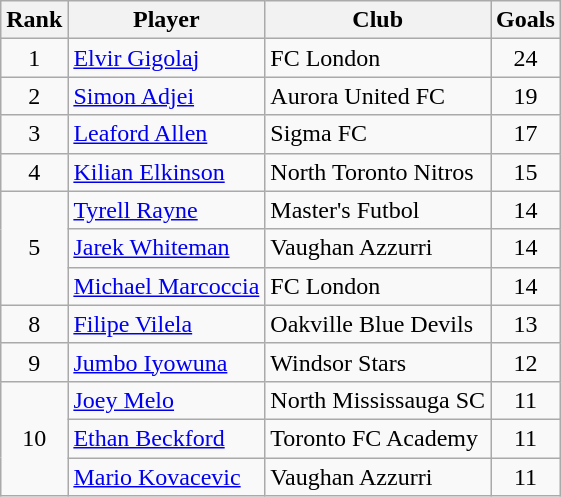<table class="wikitable">
<tr>
<th>Rank</th>
<th>Player</th>
<th>Club</th>
<th>Goals</th>
</tr>
<tr>
<td align=center>1</td>
<td> <a href='#'>Elvir Gigolaj</a></td>
<td>FC London</td>
<td align=center>24</td>
</tr>
<tr>
<td align=center>2</td>
<td> <a href='#'>Simon Adjei</a></td>
<td>Aurora United FC</td>
<td align=center>19</td>
</tr>
<tr>
<td align=center>3</td>
<td> <a href='#'>Leaford Allen</a></td>
<td>Sigma FC</td>
<td align=center>17</td>
</tr>
<tr>
<td align=center>4</td>
<td> <a href='#'>Kilian Elkinson</a></td>
<td>North Toronto Nitros</td>
<td align=center>15</td>
</tr>
<tr>
<td align=center rowspan=3>5</td>
<td> <a href='#'>Tyrell Rayne</a></td>
<td>Master's Futbol</td>
<td align=center>14</td>
</tr>
<tr>
<td> <a href='#'>Jarek Whiteman</a></td>
<td>Vaughan Azzurri</td>
<td align=center>14</td>
</tr>
<tr>
<td> <a href='#'>Michael Marcoccia</a></td>
<td>FC London</td>
<td align=center>14</td>
</tr>
<tr>
<td align=center>8</td>
<td> <a href='#'>Filipe Vilela</a></td>
<td>Oakville Blue Devils</td>
<td align=center>13</td>
</tr>
<tr>
<td align=center>9</td>
<td> <a href='#'>Jumbo Iyowuna</a></td>
<td>Windsor Stars</td>
<td align=center>12</td>
</tr>
<tr>
<td align=center rowspan=3>10</td>
<td> <a href='#'>Joey Melo</a></td>
<td>North Mississauga SC</td>
<td align=center>11</td>
</tr>
<tr>
<td> <a href='#'>Ethan Beckford</a></td>
<td>Toronto FC Academy</td>
<td align=center>11</td>
</tr>
<tr>
<td> <a href='#'>Mario Kovacevic</a></td>
<td>Vaughan Azzurri</td>
<td align=center>11</td>
</tr>
</table>
